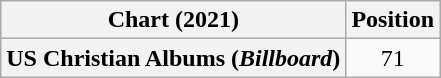<table class="wikitable sortable plainrowheaders" style="text-align:center">
<tr>
<th scope="col">Chart (2021)</th>
<th scope="col">Position</th>
</tr>
<tr>
<th scope="row">US Christian Albums (<em>Billboard</em>)</th>
<td>71</td>
</tr>
</table>
